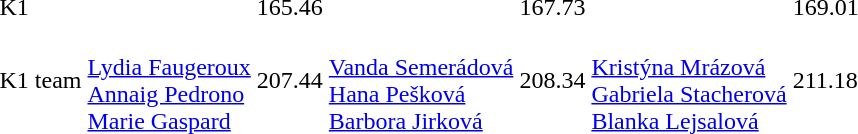<table>
<tr>
<td>K1</td>
<td></td>
<td>165.46</td>
<td></td>
<td>167.73</td>
<td></td>
<td>169.01</td>
</tr>
<tr>
<td>K1 team</td>
<td><br><a href='#'>Lydia Faugeroux</a><br><a href='#'>Annaig Pedrono</a><br><a href='#'>Marie Gaspard</a></td>
<td>207.44</td>
<td><br><a href='#'>Vanda Semerádová</a><br><a href='#'>Hana Pešková</a><br><a href='#'>Barbora Jirková</a></td>
<td>208.34</td>
<td><br><a href='#'>Kristýna Mrázová</a><br><a href='#'>Gabriela Stacherová</a><br><a href='#'>Blanka Lejsalová</a></td>
<td>211.18</td>
</tr>
</table>
